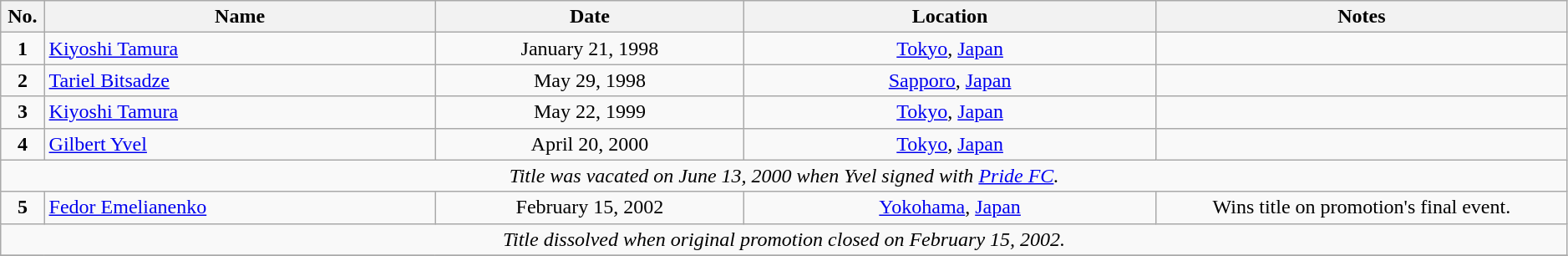<table class="wikitable"  style="width:99%; text-align:center;">
<tr>
<th style="width:1%;">No.</th>
<th style="width:19%;">Name</th>
<th style="width:15%;">Date</th>
<th style="width:20%;">Location</th>
<th style="width:20%;">Notes</th>
</tr>
<tr>
<td align=center><strong>1</strong></td>
<td align="left"> <a href='#'>Kiyoshi Tamura</a><br></td>
<td>January 21, 1998<br></td>
<td><a href='#'>Tokyo</a>, <a href='#'>Japan</a></td>
<td></td>
</tr>
<tr>
<td align=center><strong>2</strong></td>
<td align="left"> <a href='#'>Tariel Bitsadze</a><br></td>
<td>May 29, 1998<br></td>
<td><a href='#'>Sapporo</a>, <a href='#'>Japan</a></td>
<td></td>
</tr>
<tr>
<td align=center><strong>3</strong></td>
<td align="left"> <a href='#'>Kiyoshi Tamura</a><br></td>
<td>May 22, 1999<br></td>
<td><a href='#'>Tokyo</a>, <a href='#'>Japan</a></td>
<td></td>
</tr>
<tr>
<td align=center><strong>4</strong></td>
<td align="left"> <a href='#'>Gilbert Yvel</a><br></td>
<td>April 20, 2000<br></td>
<td><a href='#'>Tokyo</a>, <a href='#'>Japan</a></td>
</tr>
<tr>
<td align="center" colspan="5"><em>Title was vacated on June 13, 2000 when Yvel signed with <a href='#'>Pride FC</a>.</em></td>
</tr>
<tr>
<td align=center><strong>5</strong></td>
<td align="left"> <a href='#'>Fedor Emelianenko</a><br></td>
<td>February 15, 2002 <br></td>
<td><a href='#'>Yokohama</a>, <a href='#'>Japan</a></td>
<td>Wins title on promotion's final event.</td>
</tr>
<tr>
<td align="center" colspan="5"><em>Title dissolved when original promotion closed on February 15, 2002.</em></td>
</tr>
<tr>
</tr>
</table>
